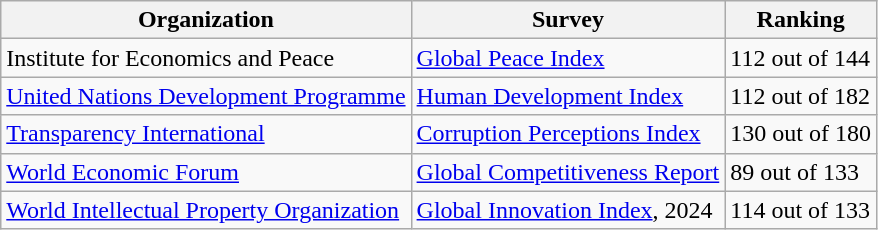<table class="wikitable">
<tr>
<th>Organization</th>
<th>Survey</th>
<th>Ranking</th>
</tr>
<tr>
<td>Institute for Economics and Peace </td>
<td><a href='#'>Global Peace Index</a></td>
<td>112 out of 144</td>
</tr>
<tr>
<td><a href='#'>United Nations Development Programme</a></td>
<td><a href='#'>Human Development Index</a></td>
<td>112 out of 182</td>
</tr>
<tr>
<td><a href='#'>Transparency International</a></td>
<td><a href='#'>Corruption Perceptions Index</a></td>
<td>130 out of 180</td>
</tr>
<tr>
<td><a href='#'>World Economic Forum</a></td>
<td><a href='#'>Global Competitiveness Report</a></td>
<td>89 out of 133</td>
</tr>
<tr>
<td><a href='#'>World Intellectual Property Organization</a></td>
<td><a href='#'>Global Innovation Index</a>, 2024</td>
<td>114 out of 133</td>
</tr>
</table>
